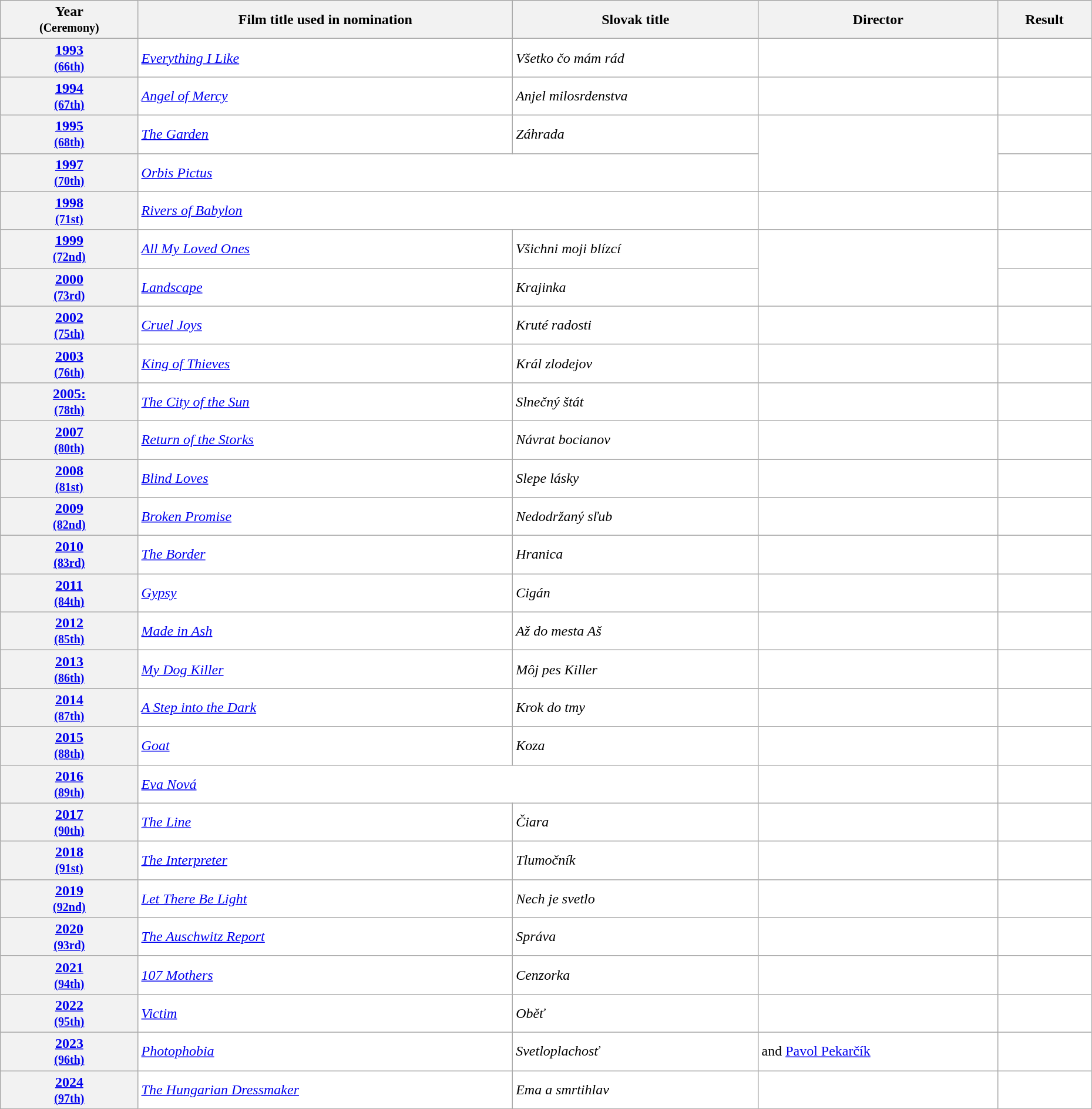<table class="wikitable sortable" width="98%" style="background:#ffffff;">
<tr>
<th>Year<br><small>(Ceremony)</small></th>
<th>Film title used in nomination</th>
<th>Slovak title</th>
<th>Director</th>
<th>Result</th>
</tr>
<tr>
<th align="center"><a href='#'>1993</a><br><small><a href='#'>(66th)</a></small></th>
<td><em><a href='#'>Everything I Like</a></em></td>
<td><em>Všetko čo mám rád</em></td>
<td></td>
<td></td>
</tr>
<tr>
<th align="center"><a href='#'>1994</a><br><small><a href='#'>(67th)</a></small></th>
<td><em><a href='#'>Angel of Mercy</a></em></td>
<td><em>Anjel milosrdenstva</em></td>
<td></td>
<td></td>
</tr>
<tr>
<th align="center"><a href='#'>1995</a><br><small><a href='#'>(68th)</a></small></th>
<td><em><a href='#'>The Garden</a></em></td>
<td><em>Záhrada</em></td>
<td rowspan="2"></td>
<td></td>
</tr>
<tr>
<th align="center"><a href='#'>1997</a><br><small><a href='#'>(70th)</a></small></th>
<td colspan="2"><em><a href='#'>Orbis Pictus</a></em></td>
<td></td>
</tr>
<tr>
<th align="center"><a href='#'>1998</a><br><small><a href='#'>(71st)</a></small></th>
<td colspan="2"><em><a href='#'>Rivers of Babylon</a></em></td>
<td></td>
<td></td>
</tr>
<tr>
<th align="center"><a href='#'>1999</a><br><small><a href='#'>(72nd)</a></small></th>
<td><em><a href='#'>All My Loved Ones</a></em></td>
<td><em>Všichni moji blízcí</em></td>
<td rowspan="2"></td>
<td></td>
</tr>
<tr>
<th align="center"><a href='#'>2000</a><br><small><a href='#'>(73rd)</a></small></th>
<td><em><a href='#'>Landscape</a></em></td>
<td><em>Krajinka</em></td>
<td></td>
</tr>
<tr>
<th align="center"><a href='#'>2002</a><br><small><a href='#'>(75th)</a></small></th>
<td><em><a href='#'>Cruel Joys</a></em></td>
<td><em>Kruté radosti</em></td>
<td></td>
<td></td>
</tr>
<tr>
<th align="center"><a href='#'>2003</a><br><small><a href='#'>(76th)</a></small></th>
<td><em><a href='#'>King of Thieves</a></em></td>
<td><em>Král zlodejov</em></td>
<td></td>
<td></td>
</tr>
<tr>
<th align="center"><a href='#'>2005:</a><br><small><a href='#'>(78th)</a></small></th>
<td><em><a href='#'>The City of the Sun</a></em></td>
<td><em>Slnečný štát</em></td>
<td></td>
<td></td>
</tr>
<tr>
<th align="center"><a href='#'>2007</a><br><small><a href='#'>(80th)</a></small></th>
<td><em><a href='#'>Return of the Storks</a></em></td>
<td><em>Návrat bocianov</em></td>
<td></td>
<td></td>
</tr>
<tr>
<th align="center"><a href='#'>2008</a><br><small><a href='#'>(81st)</a></small></th>
<td><em><a href='#'>Blind Loves</a></em></td>
<td><em>Slepe lásky</em></td>
<td></td>
<td></td>
</tr>
<tr>
<th align="center"><a href='#'>2009</a><br><small><a href='#'>(82nd)</a></small></th>
<td><em><a href='#'>Broken Promise</a></em></td>
<td><em>Nedodržaný sľub</em></td>
<td></td>
<td></td>
</tr>
<tr>
<th align="center"><a href='#'>2010</a><br><small><a href='#'>(83rd)</a></small></th>
<td><em><a href='#'>The Border</a></em></td>
<td><em>Hranica</em></td>
<td></td>
<td></td>
</tr>
<tr>
<th align="center"><a href='#'>2011</a><br><small><a href='#'>(84th)</a></small></th>
<td><em><a href='#'>Gypsy</a></em></td>
<td><em>Cigán</em></td>
<td></td>
<td></td>
</tr>
<tr>
<th align="center"><a href='#'>2012</a><br><small><a href='#'>(85th)</a></small></th>
<td><em><a href='#'>Made in Ash</a></em></td>
<td><em>Až do mesta Aš</em></td>
<td></td>
<td></td>
</tr>
<tr>
<th align="center"><a href='#'>2013</a><br><small><a href='#'>(86th)</a></small></th>
<td><em><a href='#'>My Dog Killer</a></em></td>
<td><em>Môj pes Killer</em></td>
<td></td>
<td></td>
</tr>
<tr>
<th align="center"><a href='#'>2014</a><br><small><a href='#'>(87th)</a></small></th>
<td><em><a href='#'>A Step into the Dark</a></em></td>
<td><em>Krok do tmy</em></td>
<td></td>
<td></td>
</tr>
<tr>
<th align="center"><a href='#'>2015</a><br><small><a href='#'>(88th)</a></small></th>
<td><em><a href='#'>Goat</a></em></td>
<td><em>Koza</em></td>
<td></td>
<td></td>
</tr>
<tr>
<th align="center"><a href='#'>2016</a><br><small><a href='#'>(89th)</a></small></th>
<td colspan="2"><em><a href='#'>Eva Nová</a></em></td>
<td></td>
<td></td>
</tr>
<tr>
<th align="center"><a href='#'>2017</a><br><small><a href='#'>(90th)</a></small></th>
<td><em><a href='#'>The Line</a></em></td>
<td><em>Čiara</em></td>
<td></td>
<td></td>
</tr>
<tr>
<th align="center"><a href='#'>2018</a><br><small><a href='#'>(91st)</a></small></th>
<td><em><a href='#'>The Interpreter</a></em></td>
<td><em>Tlumočník</em></td>
<td></td>
<td></td>
</tr>
<tr>
<th align="center"><a href='#'>2019</a><br><small><a href='#'>(92nd)</a></small></th>
<td><em><a href='#'>Let There Be Light</a></em></td>
<td><em>Nech je svetlo</em></td>
<td></td>
<td></td>
</tr>
<tr>
<th align="center"><a href='#'>2020</a><br><small><a href='#'>(93rd)</a></small></th>
<td><em><a href='#'>The Auschwitz Report</a></em></td>
<td><em>Správa</em></td>
<td></td>
<td></td>
</tr>
<tr>
<th align="center"><a href='#'>2021</a><br><small><a href='#'>(94th)</a></small></th>
<td><em><a href='#'>107 Mothers</a></em></td>
<td><em>Cenzorka</em></td>
<td></td>
<td></td>
</tr>
<tr>
<th align="center"><a href='#'>2022</a><br><small><a href='#'>(95th)</a></small></th>
<td><em><a href='#'>Victim</a></em></td>
<td><em>Oběť</em></td>
<td></td>
<td></td>
</tr>
<tr>
<th align="center"><a href='#'>2023</a><br><small><a href='#'>(96th)</a></small></th>
<td><em><a href='#'>Photophobia</a></em></td>
<td><em>Svetloplachosť</em></td>
<td> and <a href='#'>Pavol Pekarčík</a></td>
<td></td>
</tr>
<tr>
<th align="center"><a href='#'>2024</a><br><small><a href='#'>(97th)</a></small></th>
<td><em><a href='#'>The Hungarian Dressmaker</a></em></td>
<td><em>Ema a smrtihlav</em></td>
<td></td>
<td></td>
</tr>
</table>
